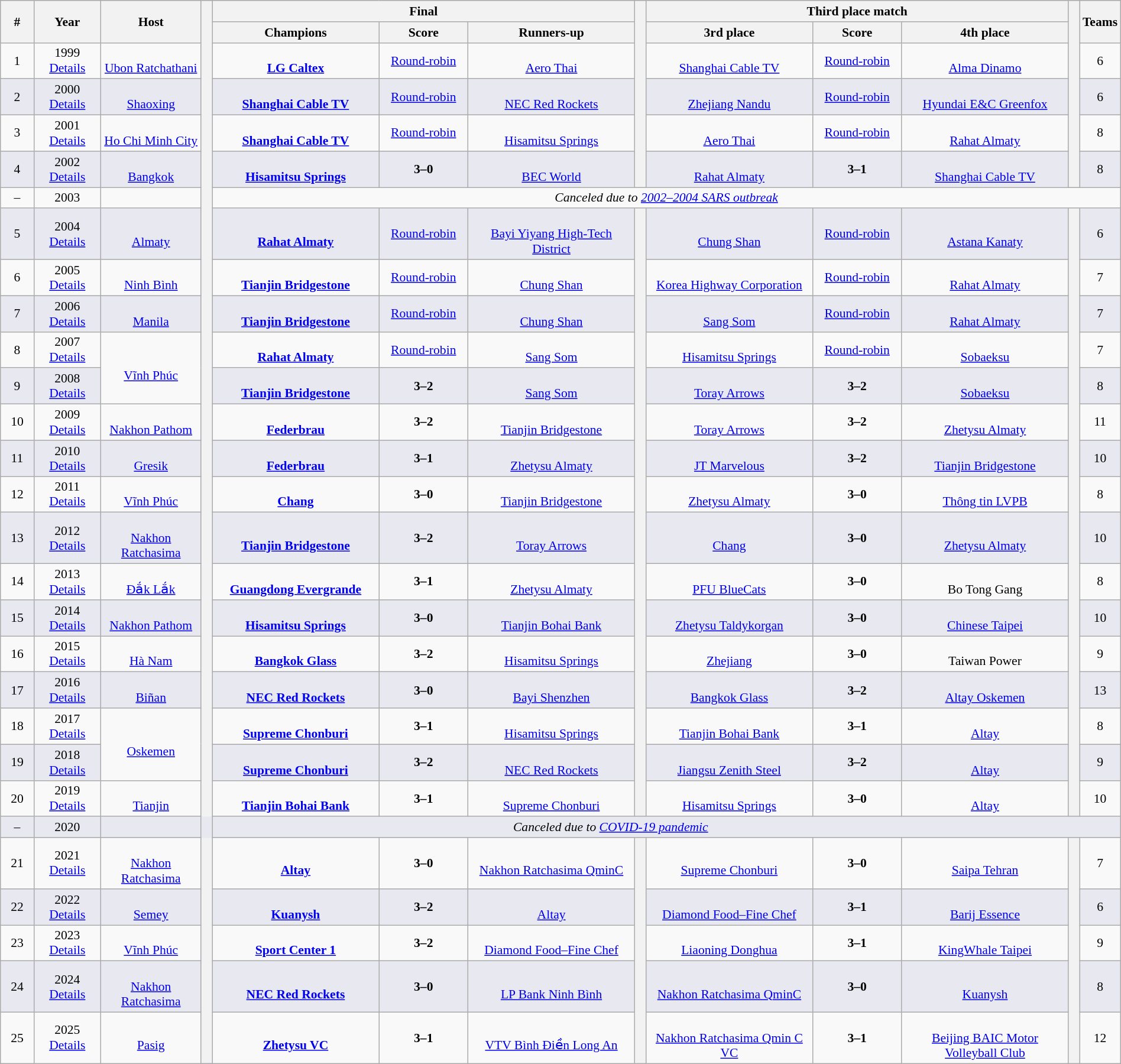<table class="wikitable" style="font-size:90%; width: 100%; text-align: center;">
<tr bgcolor=#c1d8ff>
<th rowspan=2 width=3%>#</th>
<th rowspan=2 width=6%>Year</th>
<th rowspan=2 width=9%>Host</th>
<th width=1% rowspan=29 bgcolor=ffffff></th>
<th colspan=3>Final</th>
<th width=1% rowspan=6 bgcolor=ffffff></th>
<th colspan=3>Third place match</th>
<th width=1% rowspan=6 bgcolor=#ffffff></th>
<th rowspan=2 width=3%>Teams</th>
</tr>
<tr bgcolor=#efefef>
<th width=15%>Champions</th>
<th width=8%>Score</th>
<th width=15%>Runners-up</th>
<th width=15%>3rd place</th>
<th width=8%>Score</th>
<th width=15%>4th place</th>
</tr>
<tr>
<td>1</td>
<td>1999<br><a href='#'>Details</a></td>
<td><br><a href='#'>Ubon Ratchathani</a></td>
<td><br><strong><a href='#'>LG Caltex</a></strong></td>
<td><a href='#'>Round-robin</a></td>
<td><br><a href='#'>Aero Thai</a></td>
<td><br><a href='#'>Shanghai Cable TV</a></td>
<td><a href='#'>Round-robin</a></td>
<td><br><a href='#'>Alma Dinamo</a></td>
<td>6</td>
</tr>
<tr bgcolor=#E8E8F0>
<td>2</td>
<td>2000<br><a href='#'>Details</a></td>
<td><br><a href='#'>Shaoxing</a></td>
<td><br><strong><a href='#'>Shanghai Cable TV</a></strong></td>
<td><a href='#'>Round-robin</a></td>
<td><br><a href='#'>NEC Red Rockets</a></td>
<td><br><a href='#'>Zhejiang Nandu</a></td>
<td><a href='#'>Round-robin</a></td>
<td><br><a href='#'>Hyundai E&C Greenfox</a></td>
<td>6</td>
</tr>
<tr>
<td>3</td>
<td>2001<br><a href='#'>Details</a></td>
<td><br><a href='#'>Ho Chi Minh City</a></td>
<td><br><strong><a href='#'>Shanghai Cable TV</a></strong></td>
<td><a href='#'>Round-robin</a></td>
<td><br><a href='#'>Hisamitsu Springs</a></td>
<td><br><a href='#'>Aero Thai</a></td>
<td><a href='#'>Round-robin</a></td>
<td><br><a href='#'>Rahat Almaty</a></td>
<td>8</td>
</tr>
<tr bgcolor=#E8E8F0>
<td>4</td>
<td>2002<br><a href='#'>Details</a></td>
<td><br><a href='#'>Bangkok</a></td>
<td><br><strong><a href='#'>Hisamitsu Springs</a></strong></td>
<td><strong>3–0</strong></td>
<td><br><a href='#'>BEC World</a></td>
<td><br><a href='#'>Rahat Almaty</a></td>
<td><strong>3–1</strong></td>
<td><br><a href='#'>Shanghai Cable TV</a></td>
<td>8</td>
</tr>
<tr>
<td>–</td>
<td>2003</td>
<td></td>
<td colspan=9 style="text-align:center"><em>Canceled due to <a href='#'>2002–2004 SARS outbreak</a></em></td>
</tr>
<tr bgcolor=#E8E8F0>
<td>5</td>
<td>2004<br><a href='#'>Details</a></td>
<td><br><a href='#'>Almaty</a></td>
<td><br><strong><a href='#'>Rahat Almaty</a></strong></td>
<td><a href='#'>Round-robin</a></td>
<td><br><a href='#'>Bayi Yiyang High-Tech District</a></td>
<th width=1% rowspan=16 bgcolor=ffffff></th>
<td><br><a href='#'>Chung Shan</a></td>
<td><a href='#'>Round-robin</a></td>
<td><br><a href='#'>Astana Kanaty</a></td>
<th width=1% rowspan=16 bgcolor=ffffff></th>
<td>6</td>
</tr>
<tr>
<td>6</td>
<td>2005<br><a href='#'>Details</a></td>
<td><br><a href='#'>Ninh Bình</a></td>
<td><br><strong><a href='#'>Tianjin Bridgestone</a></strong></td>
<td><a href='#'>Round-robin</a></td>
<td><br><a href='#'>Chung Shan</a></td>
<td><br><a href='#'>Korea Highway Corporation</a></td>
<td><a href='#'>Round-robin</a></td>
<td><br><a href='#'>Rahat Almaty</a></td>
<td>7</td>
</tr>
<tr bgcolor=#E8E8F0>
<td>7</td>
<td>2006<br><a href='#'>Details</a></td>
<td><br><a href='#'>Manila</a></td>
<td><br><strong><a href='#'>Tianjin Bridgestone</a></strong></td>
<td><a href='#'>Round-robin</a></td>
<td><br><a href='#'>Chung Shan</a></td>
<td><br><a href='#'>Sang Som</a></td>
<td><a href='#'>Round-robin</a></td>
<td><br><a href='#'>Rahat Almaty</a></td>
<td>7</td>
</tr>
<tr>
<td>8</td>
<td>2007<br><a href='#'>Details</a></td>
<td rowspan=2><br><a href='#'>Vĩnh Phúc</a></td>
<td><br><strong><a href='#'>Rahat Almaty</a></strong></td>
<td><a href='#'>Round-robin</a></td>
<td><br><a href='#'>Sang Som</a></td>
<td><br><a href='#'>Hisamitsu Springs</a></td>
<td><a href='#'>Round-robin</a></td>
<td><br><a href='#'>Sobaeksu</a></td>
<td>7</td>
</tr>
<tr bgcolor=#E8E8F0>
<td>9</td>
<td>2008<br><a href='#'>Details</a></td>
<td><br><strong><a href='#'>Tianjin Bridgestone</a></strong></td>
<td><strong>3–2</strong></td>
<td><br><a href='#'>Sang Som</a></td>
<td><br><a href='#'>Toray Arrows</a></td>
<td><strong>3–2</strong></td>
<td><br><a href='#'>Sobaeksu</a></td>
<td>8</td>
</tr>
<tr>
<td>10</td>
<td>2009<br><a href='#'>Details</a></td>
<td><br><a href='#'>Nakhon Pathom</a></td>
<td><br><strong><a href='#'>Federbrau</a></strong></td>
<td><strong>3–2</strong></td>
<td><br><a href='#'>Tianjin Bridgestone</a></td>
<td><br><a href='#'>Toray Arrows</a></td>
<td><strong>3–2</strong></td>
<td><br><a href='#'>Zhetysu Almaty</a></td>
<td>11</td>
</tr>
<tr bgcolor=#E8E8F0>
<td>11</td>
<td>2010<br><a href='#'>Details</a></td>
<td><br><a href='#'>Gresik</a></td>
<td><br><strong><a href='#'>Federbrau</a></strong></td>
<td><strong>3–1</strong></td>
<td><br><a href='#'>Zhetysu Almaty</a></td>
<td><br><a href='#'>JT Marvelous</a></td>
<td><strong>3–2</strong></td>
<td><br><a href='#'>Tianjin Bridgestone</a></td>
<td>10</td>
</tr>
<tr>
<td>12</td>
<td>2011<br><a href='#'>Details</a></td>
<td><br><a href='#'>Vĩnh Phúc</a></td>
<td><br><strong><a href='#'>Chang</a></strong></td>
<td><strong>3–0</strong></td>
<td><br><a href='#'>Tianjin Bridgestone</a></td>
<td><br><a href='#'>Zhetysu Almaty</a></td>
<td><strong>3–0</strong></td>
<td><br><a href='#'>Thông tin LVPB</a></td>
<td>8</td>
</tr>
<tr bgcolor=#E8E8F0>
<td>13</td>
<td>2012<br><a href='#'>Details</a></td>
<td><br><a href='#'>Nakhon Ratchasima</a></td>
<td><br><strong><a href='#'>Tianjin Bridgestone</a></strong></td>
<td><strong>3–2</strong></td>
<td><br><a href='#'>Toray Arrows</a></td>
<td><br><a href='#'>Chang</a></td>
<td><strong>3–0</strong></td>
<td><br><a href='#'>Zhetysu Almaty</a></td>
<td>10</td>
</tr>
<tr>
<td>14</td>
<td>2013<br><a href='#'>Details</a></td>
<td><br><a href='#'>Đắk Lắk</a></td>
<td><br><strong><a href='#'>Guangdong Evergrande</a></strong></td>
<td><strong>3–1</strong></td>
<td><br><a href='#'>Zhetysu Almaty</a></td>
<td><br><a href='#'>PFU BlueCats</a></td>
<td><strong>3–0</strong></td>
<td><br>Bo Tong Gang</td>
<td>8</td>
</tr>
<tr bgcolor=#E8E8F0>
<td>15</td>
<td>2014<br><a href='#'>Details</a></td>
<td><br><a href='#'>Nakhon Pathom</a></td>
<td><br><strong><a href='#'>Hisamitsu Springs</a></strong></td>
<td><strong>3–0</strong></td>
<td><br><a href='#'>Tianjin Bohai Bank</a></td>
<td><br><a href='#'>Zhetysu Taldykorgan</a></td>
<td><strong>3–0</strong></td>
<td><br><a href='#'>Chinese Taipei</a></td>
<td>10</td>
</tr>
<tr>
<td>16</td>
<td>2015<br><a href='#'>Details</a></td>
<td><br><a href='#'>Hà Nam</a></td>
<td><br><strong><a href='#'>Bangkok Glass</a></strong></td>
<td><strong>3–2</strong></td>
<td><br><a href='#'>Hisamitsu Springs</a></td>
<td><br><a href='#'>Zhejiang</a></td>
<td><strong>3–0</strong></td>
<td><br>Taiwan Power</td>
<td>9</td>
</tr>
<tr bgcolor=#E8E8F0>
<td>17</td>
<td>2016<br><a href='#'>Details</a></td>
<td><br><a href='#'>Biñan</a></td>
<td><br><strong><a href='#'>NEC Red Rockets</a></strong></td>
<td><strong>3–0</strong></td>
<td><br><a href='#'>Bayi Shenzhen</a></td>
<td><br><a href='#'>Bangkok Glass</a></td>
<td><strong>3–2</strong></td>
<td><br><a href='#'>Altay Oskemen</a></td>
<td>13</td>
</tr>
<tr>
<td>18</td>
<td>2017<br><a href='#'>Details</a></td>
<td rowspan=2><br><a href='#'>Oskemen</a></td>
<td><br><strong><a href='#'>Supreme Chonburi</a></strong></td>
<td><strong>3–1</strong></td>
<td><br><a href='#'>Hisamitsu Springs</a></td>
<td><br><a href='#'>Tianjin Bohai Bank</a></td>
<td><strong>3–1</strong></td>
<td><br><a href='#'>Altay</a></td>
<td>8</td>
</tr>
<tr bgcolor=#E8E8F0>
<td>19</td>
<td>2018<br><a href='#'>Details</a></td>
<td><br><strong><a href='#'>Supreme Chonburi</a></strong></td>
<td><strong>3–2</strong></td>
<td><br><a href='#'>NEC Red Rockets</a></td>
<td><br><a href='#'>Jiangsu Zenith Steel</a></td>
<td><strong>3–2</strong></td>
<td><br><a href='#'>Altay</a></td>
<td>9</td>
</tr>
<tr>
<td>20</td>
<td>2019<br><a href='#'>Details</a></td>
<td><br><a href='#'>Tianjin</a></td>
<td><br><strong><a href='#'>Tianjin Bohai Bank</a></strong></td>
<td><strong>3–1</strong></td>
<td><br><a href='#'>Supreme Chonburi</a></td>
<td><br><a href='#'>Hisamitsu Springs</a></td>
<td><strong>3–0</strong></td>
<td><br><a href='#'>Altay</a></td>
<td>10</td>
</tr>
<tr bgcolor=#E8E8F0>
<td>–</td>
<td>2020</td>
<td colspan=11 style="text-align:center"><em>Canceled due to <a href='#'>COVID-19 pandemic</a></em></td>
</tr>
<tr>
<td>21</td>
<td>2021<br><a href='#'>Details</a></td>
<td><br><a href='#'>Nakhon Ratchasima</a></td>
<td><br><strong><a href='#'>Altay</a></strong></td>
<td><strong>3–0</strong></td>
<td><br><a href='#'>Nakhon Ratchasima QminC</a></td>
<th width=1% rowspan=16 bgcolor=ffffff></th>
<td><br><a href='#'>Supreme Chonburi</a></td>
<td><strong>3–0</strong></td>
<td><br><a href='#'>Saipa Tehran</a></td>
<th width=1% rowspan=16 bgcolor=ffffff></th>
<td>7</td>
</tr>
<tr bgcolor=#E8E8F0>
<td>22</td>
<td>2022<br><a href='#'>Details</a></td>
<td><br><a href='#'>Semey</a></td>
<td><br><strong><a href='#'>Kuanysh</a></strong></td>
<td><strong>3–2</strong></td>
<td><br><a href='#'>Altay</a></td>
<td><br><a href='#'>Diamond Food–Fine Chef</a></td>
<td><strong>3–1</strong></td>
<td><br><a href='#'>Barij Essence</a></td>
<td>6</td>
</tr>
<tr>
<td>23</td>
<td>2023<br><a href='#'>Details</a></td>
<td><br><a href='#'>Vĩnh Phúc</a></td>
<td><br><strong><a href='#'>Sport Center 1</a></strong></td>
<td><strong>3–2</strong></td>
<td><br><a href='#'>Diamond Food–Fine Chef</a></td>
<td><br><a href='#'>Liaoning Donghua</a></td>
<td><strong>3–1</strong></td>
<td><br><a href='#'>KingWhale Taipei</a></td>
<td>9</td>
</tr>
<tr bgcolor=#E8E8F0>
<td>24</td>
<td>2024<br><a href='#'>Details</a></td>
<td><br><a href='#'>Nakhon Ratchasima</a></td>
<td><br><strong><a href='#'>NEC Red Rockets</a></strong></td>
<td><strong>3–0</strong></td>
<td><br><a href='#'>LP Bank Ninh Bình</a></td>
<td><br><a href='#'>Nakhon Ratchasima QminC</a></td>
<td align="center"><strong>3–0</strong></td>
<td><br><a href='#'>Kuanysh</a></td>
<td>8</td>
</tr>
<tr>
<td>25</td>
<td>2025<br><a href='#'>Details</a></td>
<td><br><a href='#'>Pasig</a></td>
<td><br><strong><a href='#'>Zhetysu VC</a></strong></td>
<td align="center"><strong>3–1</strong></td>
<td><br><a href='#'>VTV Bình Điền Long An</a></td>
<td><br><a href='#'>Nakhon Ratchasima Qmin C VC</a></td>
<td align="center"><strong>3–1</strong></td>
<td><br><a href='#'>Beijing BAIC Motor Volleyball Club</a></td>
<td>12</td>
</tr>
</table>
